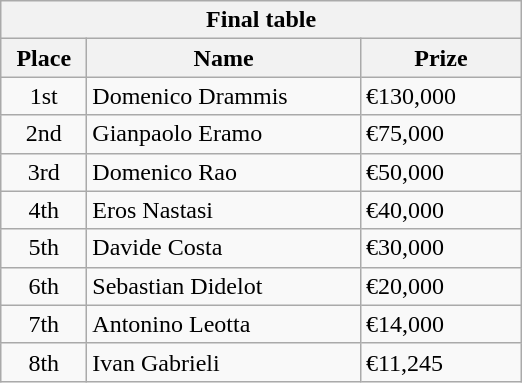<table class="wikitable">
<tr>
<th colspan="3">Final table</th>
</tr>
<tr>
<th style="width:50px;">Place</th>
<th style="width:175px;">Name</th>
<th style="width:100px;">Prize</th>
</tr>
<tr>
<td style="text-align:center;">1st</td>
<td> Domenico Drammis</td>
<td>€130,000</td>
</tr>
<tr>
<td style="text-align:center;">2nd</td>
<td> Gianpaolo Eramo</td>
<td>€75,000</td>
</tr>
<tr>
<td style="text-align:center;">3rd</td>
<td> Domenico Rao</td>
<td>€50,000</td>
</tr>
<tr>
<td style="text-align:center;">4th</td>
<td> Eros Nastasi</td>
<td>€40,000</td>
</tr>
<tr>
<td style="text-align:center;">5th</td>
<td> Davide Costa</td>
<td>€30,000</td>
</tr>
<tr>
<td style="text-align:center;">6th</td>
<td> Sebastian Didelot</td>
<td>€20,000</td>
</tr>
<tr>
<td style="text-align:center;">7th</td>
<td> Antonino Leotta</td>
<td>€14,000</td>
</tr>
<tr>
<td style="text-align:center;">8th</td>
<td> Ivan Gabrieli</td>
<td>€11,245</td>
</tr>
</table>
